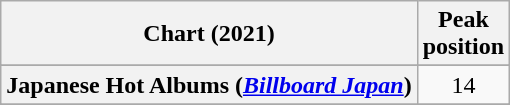<table class="wikitable sortable plainrowheaders" style="text-align:center">
<tr>
<th scope="col">Chart (2021)</th>
<th scope="col">Peak<br>position</th>
</tr>
<tr>
</tr>
<tr>
</tr>
<tr>
</tr>
<tr>
</tr>
<tr>
</tr>
<tr>
</tr>
<tr>
</tr>
<tr>
</tr>
<tr>
</tr>
<tr>
</tr>
<tr>
</tr>
<tr>
</tr>
<tr>
</tr>
<tr>
<th scope="row">Japanese Hot Albums (<em><a href='#'>Billboard Japan</a></em>)</th>
<td>14</td>
</tr>
<tr>
</tr>
<tr>
</tr>
<tr>
</tr>
<tr>
</tr>
<tr>
</tr>
<tr>
</tr>
<tr>
</tr>
<tr>
</tr>
<tr>
</tr>
<tr>
</tr>
<tr>
</tr>
<tr>
</tr>
</table>
